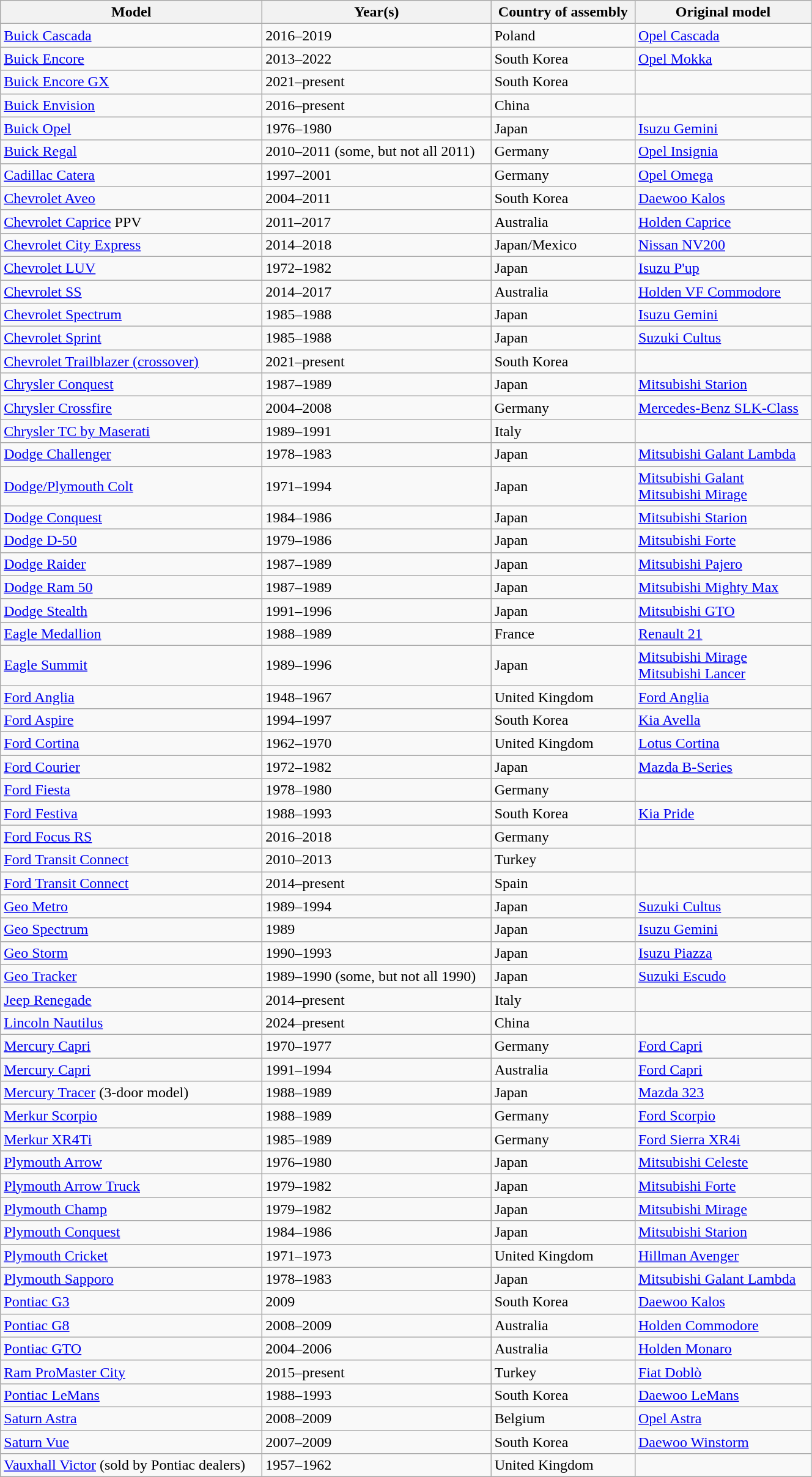<table class="wikitable" style="width:70%;">
<tr>
<th>Model</th>
<th>Year(s)</th>
<th>Country of assembly</th>
<th>Original model</th>
</tr>
<tr>
<td><a href='#'>Buick Cascada</a></td>
<td>2016–2019</td>
<td>Poland</td>
<td><a href='#'>Opel Cascada</a></td>
</tr>
<tr>
<td><a href='#'>Buick Encore</a></td>
<td>2013–2022</td>
<td>South Korea</td>
<td><a href='#'>Opel Mokka</a></td>
</tr>
<tr>
<td><a href='#'>Buick Encore GX</a></td>
<td>2021–present</td>
<td>South Korea</td>
<td></td>
</tr>
<tr>
<td><a href='#'>Buick Envision</a></td>
<td>2016–present</td>
<td>China</td>
<td></td>
</tr>
<tr>
<td><a href='#'>Buick Opel</a></td>
<td>1976–1980</td>
<td>Japan</td>
<td><a href='#'>Isuzu Gemini</a></td>
</tr>
<tr>
<td><a href='#'>Buick Regal</a></td>
<td>2010–2011 (some, but not all 2011)</td>
<td>Germany</td>
<td><a href='#'>Opel Insignia</a></td>
</tr>
<tr>
<td><a href='#'>Cadillac Catera</a></td>
<td>1997–2001</td>
<td>Germany</td>
<td><a href='#'>Opel Omega</a></td>
</tr>
<tr>
<td><a href='#'>Chevrolet Aveo</a></td>
<td>2004–2011</td>
<td>South Korea</td>
<td><a href='#'>Daewoo Kalos</a></td>
</tr>
<tr>
<td><a href='#'>Chevrolet Caprice</a> PPV</td>
<td>2011–2017</td>
<td>Australia</td>
<td><a href='#'>Holden Caprice</a></td>
</tr>
<tr>
<td><a href='#'>Chevrolet City Express</a></td>
<td>2014–2018</td>
<td>Japan/Mexico</td>
<td><a href='#'>Nissan NV200</a></td>
</tr>
<tr>
<td><a href='#'>Chevrolet LUV</a></td>
<td>1972–1982</td>
<td>Japan</td>
<td><a href='#'>Isuzu P'up</a></td>
</tr>
<tr>
<td><a href='#'>Chevrolet SS</a></td>
<td>2014–2017</td>
<td>Australia</td>
<td><a href='#'>Holden VF Commodore</a></td>
</tr>
<tr>
<td><a href='#'>Chevrolet Spectrum</a></td>
<td>1985–1988</td>
<td>Japan</td>
<td><a href='#'>Isuzu Gemini</a></td>
</tr>
<tr>
<td><a href='#'>Chevrolet Sprint</a></td>
<td>1985–1988</td>
<td>Japan</td>
<td><a href='#'>Suzuki Cultus</a></td>
</tr>
<tr>
<td><a href='#'>Chevrolet Trailblazer (crossover)</a></td>
<td>2021–present</td>
<td>South Korea</td>
<td></td>
</tr>
<tr>
<td><a href='#'>Chrysler Conquest</a></td>
<td>1987–1989</td>
<td>Japan</td>
<td><a href='#'>Mitsubishi Starion</a></td>
</tr>
<tr>
<td><a href='#'>Chrysler Crossfire</a></td>
<td>2004–2008</td>
<td>Germany</td>
<td><a href='#'>Mercedes-Benz SLK-Class</a></td>
</tr>
<tr>
<td><a href='#'>Chrysler TC by Maserati</a></td>
<td>1989–1991</td>
<td>Italy</td>
<td></td>
</tr>
<tr>
<td><a href='#'>Dodge Challenger</a></td>
<td>1978–1983</td>
<td>Japan</td>
<td><a href='#'>Mitsubishi Galant Lambda</a></td>
</tr>
<tr>
<td><a href='#'>Dodge/Plymouth Colt</a></td>
<td>1971–1994</td>
<td>Japan</td>
<td><a href='#'>Mitsubishi Galant</a><br><a href='#'>Mitsubishi Mirage</a></td>
</tr>
<tr>
<td><a href='#'>Dodge Conquest</a></td>
<td>1984–1986</td>
<td>Japan</td>
<td><a href='#'>Mitsubishi Starion</a></td>
</tr>
<tr>
<td><a href='#'>Dodge D-50</a></td>
<td>1979–1986</td>
<td>Japan</td>
<td><a href='#'>Mitsubishi Forte</a></td>
</tr>
<tr>
<td><a href='#'>Dodge Raider</a></td>
<td>1987–1989</td>
<td>Japan</td>
<td><a href='#'>Mitsubishi Pajero</a></td>
</tr>
<tr>
<td><a href='#'>Dodge Ram 50</a></td>
<td>1987–1989</td>
<td>Japan</td>
<td><a href='#'>Mitsubishi Mighty Max</a></td>
</tr>
<tr>
<td><a href='#'>Dodge Stealth</a></td>
<td>1991–1996</td>
<td>Japan</td>
<td><a href='#'>Mitsubishi GTO</a></td>
</tr>
<tr>
<td><a href='#'>Eagle Medallion</a></td>
<td>1988–1989</td>
<td>France</td>
<td><a href='#'>Renault 21</a></td>
</tr>
<tr>
<td><a href='#'>Eagle Summit</a></td>
<td>1989–1996</td>
<td>Japan</td>
<td><a href='#'>Mitsubishi Mirage</a><br><a href='#'>Mitsubishi Lancer</a></td>
</tr>
<tr>
<td><a href='#'>Ford Anglia</a></td>
<td>1948–1967</td>
<td>United Kingdom</td>
<td><a href='#'>Ford Anglia</a></td>
</tr>
<tr>
<td><a href='#'>Ford Aspire</a></td>
<td>1994–1997</td>
<td>South Korea</td>
<td><a href='#'>Kia Avella</a></td>
</tr>
<tr>
<td><a href='#'>Ford Cortina</a></td>
<td>1962–1970</td>
<td>United Kingdom</td>
<td><a href='#'>Lotus Cortina</a></td>
</tr>
<tr>
<td><a href='#'>Ford Courier</a></td>
<td>1972–1982</td>
<td>Japan</td>
<td><a href='#'>Mazda B-Series</a></td>
</tr>
<tr>
<td><a href='#'>Ford Fiesta</a></td>
<td>1978–1980</td>
<td>Germany</td>
<td></td>
</tr>
<tr>
<td><a href='#'>Ford Festiva</a></td>
<td>1988–1993</td>
<td>South Korea</td>
<td><a href='#'>Kia Pride</a></td>
</tr>
<tr>
<td><a href='#'>Ford Focus RS</a></td>
<td>2016–2018</td>
<td>Germany</td>
<td></td>
</tr>
<tr>
<td><a href='#'>Ford Transit Connect</a></td>
<td>2010–2013</td>
<td>Turkey</td>
<td></td>
</tr>
<tr>
<td><a href='#'>Ford Transit Connect</a></td>
<td>2014–present</td>
<td>Spain</td>
<td></td>
</tr>
<tr>
<td><a href='#'>Geo Metro</a></td>
<td>1989–1994</td>
<td>Japan</td>
<td><a href='#'>Suzuki Cultus</a></td>
</tr>
<tr>
<td><a href='#'>Geo Spectrum</a></td>
<td>1989</td>
<td>Japan</td>
<td><a href='#'>Isuzu Gemini</a></td>
</tr>
<tr>
<td><a href='#'>Geo Storm</a></td>
<td>1990–1993</td>
<td>Japan</td>
<td><a href='#'>Isuzu Piazza</a></td>
</tr>
<tr>
<td><a href='#'>Geo Tracker</a></td>
<td>1989–1990 (some, but not all 1990)</td>
<td>Japan</td>
<td><a href='#'>Suzuki Escudo</a></td>
</tr>
<tr>
<td><a href='#'>Jeep Renegade</a></td>
<td>2014–present</td>
<td>Italy</td>
<td></td>
</tr>
<tr>
<td><a href='#'>Lincoln Nautilus</a></td>
<td>2024–present</td>
<td>China</td>
<td></td>
</tr>
<tr>
<td><a href='#'>Mercury Capri</a></td>
<td>1970–1977</td>
<td>Germany</td>
<td><a href='#'>Ford Capri</a></td>
</tr>
<tr>
<td><a href='#'>Mercury Capri</a></td>
<td>1991–1994</td>
<td>Australia</td>
<td><a href='#'>Ford Capri</a></td>
</tr>
<tr>
<td><a href='#'>Mercury Tracer</a> (3-door model)</td>
<td>1988–1989</td>
<td>Japan</td>
<td><a href='#'>Mazda 323</a></td>
</tr>
<tr>
<td><a href='#'>Merkur Scorpio</a></td>
<td>1988–1989</td>
<td>Germany</td>
<td><a href='#'>Ford Scorpio</a></td>
</tr>
<tr>
<td><a href='#'>Merkur XR4Ti</a></td>
<td>1985–1989</td>
<td>Germany</td>
<td><a href='#'>Ford Sierra XR4i</a></td>
</tr>
<tr>
<td><a href='#'>Plymouth Arrow</a></td>
<td>1976–1980</td>
<td>Japan</td>
<td><a href='#'>Mitsubishi Celeste</a></td>
</tr>
<tr>
<td><a href='#'>Plymouth Arrow Truck</a></td>
<td>1979–1982</td>
<td>Japan</td>
<td><a href='#'>Mitsubishi Forte</a></td>
</tr>
<tr>
<td><a href='#'>Plymouth Champ</a></td>
<td>1979–1982</td>
<td>Japan</td>
<td><a href='#'>Mitsubishi Mirage</a></td>
</tr>
<tr>
<td><a href='#'>Plymouth Conquest</a></td>
<td>1984–1986</td>
<td>Japan</td>
<td><a href='#'>Mitsubishi Starion</a></td>
</tr>
<tr>
<td><a href='#'>Plymouth Cricket</a></td>
<td>1971–1973</td>
<td>United Kingdom</td>
<td><a href='#'>Hillman Avenger</a></td>
</tr>
<tr>
<td><a href='#'>Plymouth Sapporo</a></td>
<td>1978–1983</td>
<td>Japan</td>
<td><a href='#'>Mitsubishi Galant Lambda</a></td>
</tr>
<tr>
<td><a href='#'>Pontiac G3</a></td>
<td>2009</td>
<td>South Korea</td>
<td><a href='#'>Daewoo Kalos</a></td>
</tr>
<tr>
<td><a href='#'>Pontiac G8</a></td>
<td>2008–2009</td>
<td>Australia</td>
<td><a href='#'>Holden Commodore</a></td>
</tr>
<tr>
<td><a href='#'>Pontiac GTO</a></td>
<td>2004–2006</td>
<td>Australia</td>
<td><a href='#'>Holden Monaro</a></td>
</tr>
<tr>
<td><a href='#'>Ram ProMaster City</a></td>
<td>2015–present</td>
<td>Turkey</td>
<td><a href='#'>Fiat Doblò</a></td>
</tr>
<tr>
<td><a href='#'>Pontiac LeMans</a></td>
<td>1988–1993</td>
<td>South Korea</td>
<td><a href='#'>Daewoo LeMans</a></td>
</tr>
<tr>
<td><a href='#'>Saturn Astra</a></td>
<td>2008–2009</td>
<td>Belgium</td>
<td><a href='#'>Opel Astra</a></td>
</tr>
<tr>
<td><a href='#'>Saturn Vue</a></td>
<td>2007–2009</td>
<td>South Korea</td>
<td><a href='#'>Daewoo Winstorm</a></td>
</tr>
<tr>
<td><a href='#'>Vauxhall Victor</a> (sold by Pontiac dealers)</td>
<td>1957–1962</td>
<td>United Kingdom</td>
<td></td>
</tr>
</table>
